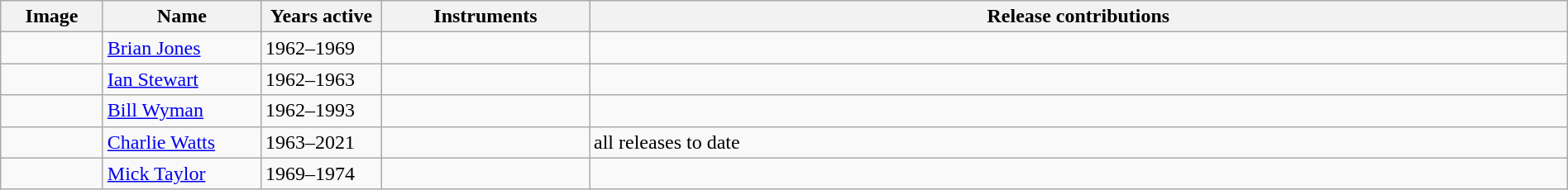<table class="wikitable" width="100%" border="1">
<tr>
<th width="75">Image</th>
<th width="120">Name</th>
<th width="90">Years active</th>
<th width="160">Instruments</th>
<th>Release contributions</th>
</tr>
<tr>
<td></td>
<td><a href='#'>Brian Jones</a></td>
<td>1962–1969 </td>
<td></td>
<td></td>
</tr>
<tr>
<td></td>
<td><a href='#'>Ian Stewart</a></td>
<td>1962–1963 </td>
<td></td>
<td></td>
</tr>
<tr>
<td></td>
<td><a href='#'>Bill Wyman</a></td>
<td>1962–1993 </td>
<td></td>
<td></td>
</tr>
<tr>
<td></td>
<td><a href='#'>Charlie Watts</a></td>
<td>1963–2021 </td>
<td></td>
<td>all releases to date</td>
</tr>
<tr>
<td></td>
<td><a href='#'>Mick Taylor</a></td>
<td>1969–1974 </td>
<td></td>
<td></td>
</tr>
</table>
